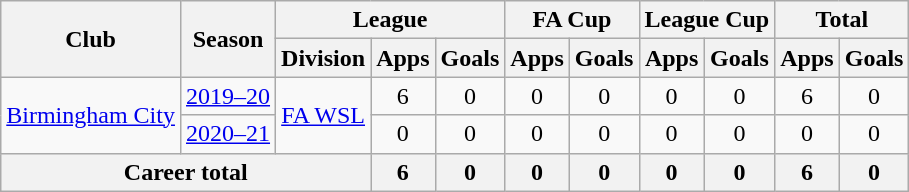<table class="wikitable" style="text-align:center">
<tr>
<th rowspan="2">Club</th>
<th rowspan="2">Season</th>
<th colspan="3">League</th>
<th colspan="2">FA Cup</th>
<th colspan="2">League Cup</th>
<th colspan="2">Total</th>
</tr>
<tr>
<th>Division</th>
<th>Apps</th>
<th>Goals</th>
<th>Apps</th>
<th>Goals</th>
<th>Apps</th>
<th>Goals</th>
<th>Apps</th>
<th>Goals</th>
</tr>
<tr>
<td rowspan="2"><a href='#'>Birmingham City</a></td>
<td><a href='#'>2019–20</a></td>
<td rowspan="2"><a href='#'>FA WSL</a></td>
<td>6</td>
<td>0</td>
<td>0</td>
<td>0</td>
<td>0</td>
<td>0</td>
<td>6</td>
<td>0</td>
</tr>
<tr>
<td><a href='#'>2020–21</a></td>
<td>0</td>
<td>0</td>
<td>0</td>
<td>0</td>
<td>0</td>
<td>0</td>
<td>0</td>
<td>0</td>
</tr>
<tr>
<th colspan="3">Career total</th>
<th>6</th>
<th>0</th>
<th>0</th>
<th>0</th>
<th>0</th>
<th>0</th>
<th>6</th>
<th>0</th>
</tr>
</table>
